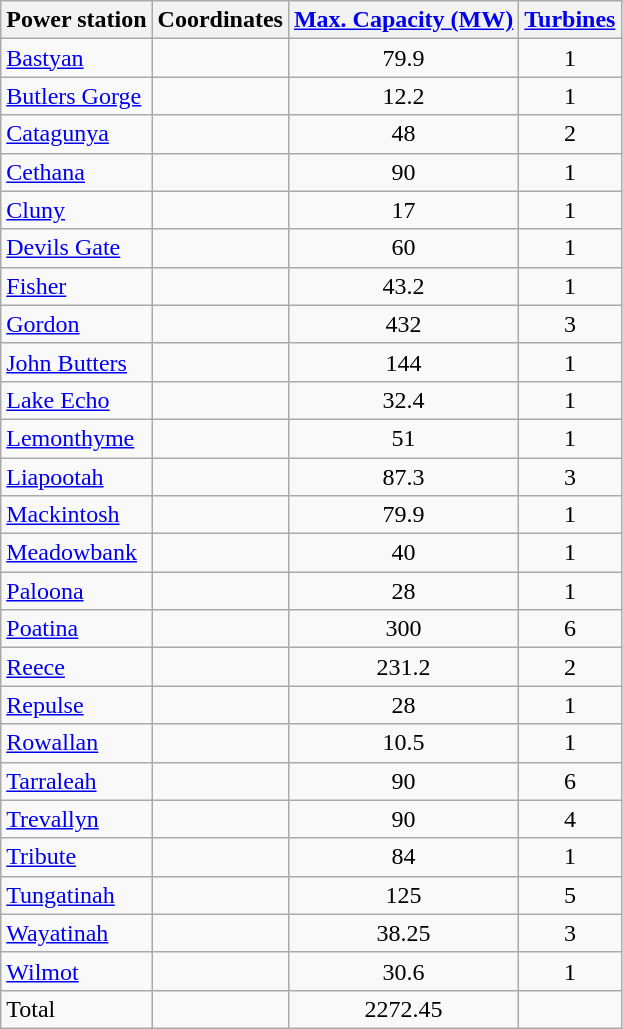<table class="wikitable sortable" style="text-align: center">
<tr>
<th>Power station</th>
<th>Coordinates</th>
<th><a href='#'>Max. Capacity (MW)</a></th>
<th><a href='#'>Turbines</a></th>
</tr>
<tr>
<td align="left"><a href='#'>Bastyan</a></td>
<td></td>
<td>79.9</td>
<td>1</td>
</tr>
<tr>
<td align="left"><a href='#'>Butlers Gorge</a></td>
<td></td>
<td>12.2</td>
<td>1</td>
</tr>
<tr>
<td align="left"><a href='#'>Catagunya</a></td>
<td></td>
<td>48</td>
<td>2</td>
</tr>
<tr>
<td align="left"><a href='#'>Cethana</a></td>
<td></td>
<td>90</td>
<td>1</td>
</tr>
<tr>
<td align="left"><a href='#'>Cluny</a></td>
<td></td>
<td>17</td>
<td>1</td>
</tr>
<tr>
<td align="left"><a href='#'>Devils Gate</a></td>
<td></td>
<td>60</td>
<td>1</td>
</tr>
<tr>
<td align="left"><a href='#'>Fisher</a></td>
<td></td>
<td>43.2</td>
<td>1</td>
</tr>
<tr>
<td align="left"><a href='#'>Gordon</a></td>
<td></td>
<td>432</td>
<td>3</td>
</tr>
<tr>
<td align="left"><a href='#'>John Butters</a></td>
<td></td>
<td>144</td>
<td>1</td>
</tr>
<tr>
<td align="left"><a href='#'>Lake Echo</a></td>
<td></td>
<td>32.4</td>
<td>1</td>
</tr>
<tr>
<td align="left"><a href='#'>Lemonthyme</a></td>
<td></td>
<td>51</td>
<td>1</td>
</tr>
<tr>
<td align="left"><a href='#'>Liapootah</a></td>
<td></td>
<td>87.3</td>
<td>3</td>
</tr>
<tr>
<td align="left"><a href='#'>Mackintosh</a></td>
<td></td>
<td>79.9</td>
<td>1</td>
</tr>
<tr>
<td align="left"><a href='#'>Meadowbank</a></td>
<td></td>
<td>40</td>
<td>1</td>
</tr>
<tr>
<td align="left"><a href='#'>Paloona</a></td>
<td></td>
<td>28</td>
<td>1</td>
</tr>
<tr>
<td align="left"><a href='#'>Poatina</a></td>
<td></td>
<td>300</td>
<td>6</td>
</tr>
<tr>
<td align="left"><a href='#'>Reece</a></td>
<td></td>
<td>231.2</td>
<td>2</td>
</tr>
<tr>
<td align="left"><a href='#'>Repulse</a></td>
<td></td>
<td>28</td>
<td>1</td>
</tr>
<tr>
<td align="left"><a href='#'>Rowallan</a></td>
<td></td>
<td>10.5</td>
<td>1</td>
</tr>
<tr>
<td align="left"><a href='#'>Tarraleah</a></td>
<td></td>
<td>90</td>
<td>6</td>
</tr>
<tr>
<td align="left"><a href='#'>Trevallyn</a></td>
<td></td>
<td>90</td>
<td>4</td>
</tr>
<tr>
<td align="left"><a href='#'>Tribute</a></td>
<td></td>
<td>84</td>
<td>1</td>
</tr>
<tr>
<td align="left"><a href='#'>Tungatinah</a></td>
<td></td>
<td>125</td>
<td>5</td>
</tr>
<tr>
<td align="left"><a href='#'>Wayatinah</a></td>
<td></td>
<td>38.25</td>
<td>3</td>
</tr>
<tr>
<td align="left"><a href='#'>Wilmot</a></td>
<td></td>
<td>30.6</td>
<td>1</td>
</tr>
<tr>
<td align="left">Total</td>
<td></td>
<td>2272.45</td>
<td></td>
</tr>
</table>
